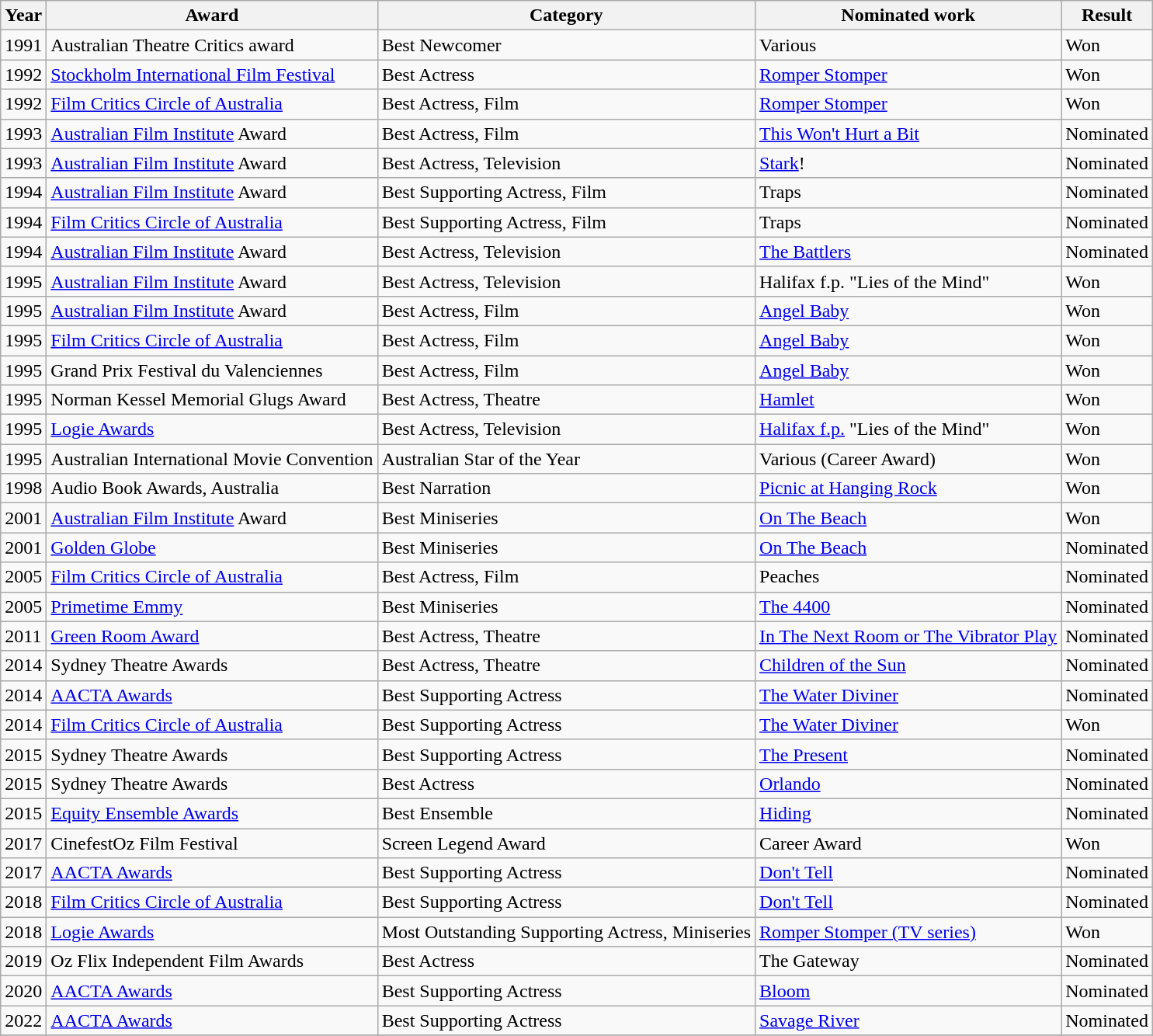<table class="wikitable">
<tr>
<th>Year</th>
<th>Award</th>
<th>Category</th>
<th>Nominated work</th>
<th>Result</th>
</tr>
<tr>
<td>1991</td>
<td>Australian Theatre Critics award</td>
<td>Best Newcomer</td>
<td>Various</td>
<td>Won</td>
</tr>
<tr>
<td>1992</td>
<td><a href='#'>Stockholm International Film Festival</a></td>
<td>Best Actress</td>
<td><a href='#'>Romper Stomper</a></td>
<td>Won</td>
</tr>
<tr>
<td>1992</td>
<td><a href='#'>Film Critics Circle of Australia</a></td>
<td>Best Actress, Film</td>
<td><a href='#'>Romper Stomper</a></td>
<td>Won</td>
</tr>
<tr>
<td>1993</td>
<td><a href='#'>Australian Film Institute</a> Award</td>
<td>Best Actress, Film</td>
<td><a href='#'>This Won't Hurt a Bit</a></td>
<td>Nominated</td>
</tr>
<tr>
<td>1993</td>
<td><a href='#'>Australian Film Institute</a> Award</td>
<td>Best Actress, Television</td>
<td><a href='#'>Stark</a>!</td>
<td>Nominated</td>
</tr>
<tr>
<td>1994</td>
<td><a href='#'>Australian Film Institute</a> Award</td>
<td>Best Supporting Actress, Film</td>
<td>Traps</td>
<td>Nominated</td>
</tr>
<tr>
<td>1994</td>
<td><a href='#'>Film Critics Circle of Australia</a></td>
<td>Best Supporting Actress, Film</td>
<td>Traps</td>
<td>Nominated</td>
</tr>
<tr>
<td>1994</td>
<td><a href='#'>Australian Film Institute</a> Award</td>
<td>Best Actress, Television</td>
<td><a href='#'>The Battlers</a></td>
<td>Nominated</td>
</tr>
<tr>
<td>1995</td>
<td><a href='#'>Australian Film Institute</a> Award</td>
<td>Best Actress, Television</td>
<td>Halifax f.p. "Lies of the Mind"</td>
<td>Won</td>
</tr>
<tr>
<td>1995</td>
<td><a href='#'>Australian Film Institute</a> Award</td>
<td>Best Actress, Film</td>
<td><a href='#'>Angel Baby</a></td>
<td>Won</td>
</tr>
<tr>
<td>1995</td>
<td><a href='#'>Film Critics Circle of Australia</a></td>
<td>Best Actress, Film</td>
<td><a href='#'>Angel Baby</a></td>
<td>Won</td>
</tr>
<tr>
<td>1995</td>
<td>Grand Prix Festival du Valenciennes</td>
<td>Best Actress, Film</td>
<td><a href='#'>Angel Baby</a></td>
<td>Won</td>
</tr>
<tr>
<td>1995</td>
<td>Norman Kessel Memorial Glugs Award</td>
<td>Best Actress, Theatre</td>
<td><a href='#'>Hamlet</a></td>
<td>Won</td>
</tr>
<tr>
<td>1995</td>
<td><a href='#'>Logie Awards</a></td>
<td>Best Actress, Television</td>
<td><a href='#'>Halifax f.p.</a> "Lies of the Mind"</td>
<td>Won</td>
</tr>
<tr>
<td>1995</td>
<td>Australian International Movie Convention</td>
<td>Australian Star of the Year</td>
<td>Various (Career Award)</td>
<td>Won</td>
</tr>
<tr>
<td>1998</td>
<td>Audio Book Awards, Australia</td>
<td>Best Narration</td>
<td><a href='#'>Picnic at Hanging Rock</a></td>
<td>Won</td>
</tr>
<tr>
<td>2001</td>
<td><a href='#'>Australian Film Institute</a> Award</td>
<td>Best Miniseries</td>
<td><a href='#'>On The Beach</a></td>
<td>Won</td>
</tr>
<tr>
<td>2001</td>
<td><a href='#'>Golden Globe</a></td>
<td>Best Miniseries</td>
<td><a href='#'>On The Beach</a></td>
<td>Nominated</td>
</tr>
<tr>
<td>2005</td>
<td><a href='#'>Film Critics Circle of Australia</a></td>
<td>Best Actress, Film</td>
<td>Peaches</td>
<td>Nominated</td>
</tr>
<tr>
<td>2005</td>
<td><a href='#'>Primetime Emmy</a></td>
<td>Best Miniseries</td>
<td><a href='#'>The 4400</a></td>
<td>Nominated</td>
</tr>
<tr>
<td>2011</td>
<td><a href='#'>Green Room Award</a></td>
<td>Best Actress, Theatre</td>
<td><a href='#'>In The Next Room or The Vibrator Play</a></td>
<td>Nominated</td>
</tr>
<tr>
<td>2014</td>
<td>Sydney Theatre Awards</td>
<td>Best Actress, Theatre</td>
<td><a href='#'>Children of the Sun</a></td>
<td>Nominated</td>
</tr>
<tr>
<td>2014</td>
<td><a href='#'>AACTA Awards</a></td>
<td>Best Supporting Actress</td>
<td><a href='#'>The Water Diviner</a></td>
<td>Nominated</td>
</tr>
<tr>
<td>2014</td>
<td><a href='#'>Film Critics Circle of Australia</a></td>
<td>Best Supporting Actress</td>
<td><a href='#'>The Water Diviner</a></td>
<td>Won</td>
</tr>
<tr>
<td>2015</td>
<td>Sydney Theatre Awards</td>
<td>Best Supporting Actress</td>
<td><a href='#'>The Present</a></td>
<td>Nominated</td>
</tr>
<tr>
<td>2015</td>
<td>Sydney Theatre Awards</td>
<td>Best Actress</td>
<td><a href='#'>Orlando</a></td>
<td>Nominated</td>
</tr>
<tr>
<td>2015</td>
<td><a href='#'>Equity Ensemble Awards</a></td>
<td>Best Ensemble</td>
<td><a href='#'>Hiding</a></td>
<td>Nominated</td>
</tr>
<tr>
<td>2017</td>
<td>CinefestOz Film Festival</td>
<td>Screen Legend Award</td>
<td>Career Award</td>
<td>Won</td>
</tr>
<tr>
<td>2017</td>
<td><a href='#'>AACTA Awards</a></td>
<td>Best Supporting Actress</td>
<td><a href='#'>Don't Tell</a></td>
<td>Nominated</td>
</tr>
<tr>
<td>2018</td>
<td><a href='#'>Film Critics Circle of Australia</a></td>
<td>Best Supporting Actress</td>
<td><a href='#'>Don't Tell</a></td>
<td>Nominated</td>
</tr>
<tr>
<td>2018</td>
<td><a href='#'>Logie Awards</a></td>
<td>Most Outstanding Supporting Actress, Miniseries</td>
<td><a href='#'>Romper Stomper (TV series)</a></td>
<td>Won</td>
</tr>
<tr>
<td>2019</td>
<td>Oz Flix Independent Film Awards</td>
<td>Best Actress</td>
<td>The Gateway</td>
<td>Nominated</td>
</tr>
<tr>
<td>2020</td>
<td><a href='#'>AACTA Awards</a></td>
<td>Best Supporting Actress</td>
<td><a href='#'>Bloom</a></td>
<td>Nominated</td>
</tr>
<tr>
<td>2022</td>
<td><a href='#'>AACTA Awards</a></td>
<td>Best Supporting Actress</td>
<td><a href='#'>Savage River</a></td>
<td>Nominated</td>
</tr>
<tr>
</tr>
</table>
